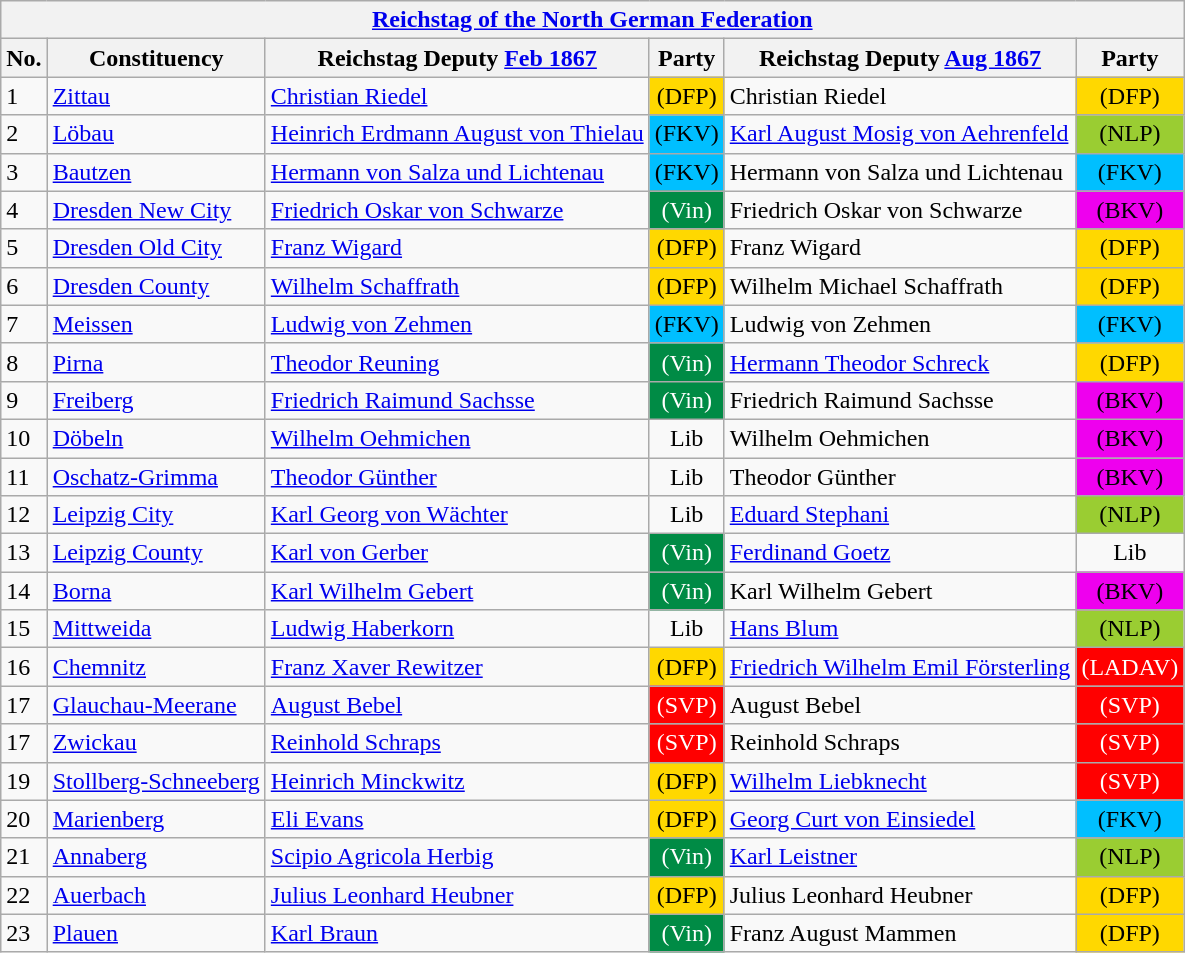<table class="wikitable">
<tr>
<th colspan="6"><a href='#'>Reichstag of the North German Federation</a></th>
</tr>
<tr>
<th>No.</th>
<th>Constituency</th>
<th>Reichstag Deputy <a href='#'>Feb 1867</a></th>
<th>Party</th>
<th>Reichstag Deputy <a href='#'>Aug 1867</a></th>
<th>Party</th>
</tr>
<tr>
<td>1</td>
<td><a href='#'>Zittau</a></td>
<td><a href='#'>Christian Riedel</a></td>
<td style="background-color:#FFD800; width:20px" align="center">(DFP)</td>
<td>Christian Riedel</td>
<td style="background-color:#FFD800; width:20px" align="center">(DFP)</td>
</tr>
<tr>
<td>2</td>
<td><a href='#'>Löbau</a></td>
<td><a href='#'>Heinrich Erdmann August von Thielau</a></td>
<td style="background-color:#00BFFF; width:20px" align="center">(FKV)</td>
<td><a href='#'>Karl August Mosig von Aehrenfeld</a></td>
<td style="background-color:#9ACD32; width:20px" align="center">(NLP)</td>
</tr>
<tr>
<td>3</td>
<td><a href='#'>Bautzen</a></td>
<td><a href='#'>Hermann von Salza und Lichtenau</a></td>
<td style="background-color:#00BFFF; width:20px" align="center">(FKV)</td>
<td>Hermann von Salza und Lichtenau</td>
<td style="background-color:#00BFFF; width:20px" align="center">(FKV)</td>
</tr>
<tr>
<td>4</td>
<td><a href='#'>Dresden New City</a></td>
<td><a href='#'>Friedrich Oskar von Schwarze</a></td>
<td style="background-color:#008B45; width:20px; color:white" align="center">(Vin)</td>
<td>Friedrich Oskar von Schwarze</td>
<td style="background-color:#EE00EE; width:20px" align="center">(BKV)</td>
</tr>
<tr>
<td>5</td>
<td><a href='#'>Dresden Old City</a></td>
<td><a href='#'>Franz Wigard</a></td>
<td style="background-color:#FFD800; width:20px" align="center">(DFP)</td>
<td>Franz Wigard</td>
<td style="background-color:#FFD800; width:20px" align="center">(DFP)</td>
</tr>
<tr>
<td>6</td>
<td><a href='#'>Dresden County</a></td>
<td><a href='#'>Wilhelm Schaffrath</a></td>
<td style="background-color:#FFD800; width:20px" align="center">(DFP)</td>
<td>Wilhelm Michael Schaffrath</td>
<td style="background-color:#FFD800; width:20px" align="center">(DFP)</td>
</tr>
<tr>
<td>7</td>
<td><a href='#'>Meissen</a></td>
<td><a href='#'>Ludwig von Zehmen</a></td>
<td style="background-color:#00BFFF; width:20px" align="center">(FKV)</td>
<td>Ludwig von Zehmen</td>
<td style="background-color:#00BFFF; width:20px" align="center">(FKV)</td>
</tr>
<tr>
<td>8</td>
<td><a href='#'>Pirna</a></td>
<td><a href='#'>Theodor Reuning</a></td>
<td style="background-color:#008B45; width:20px; color:white" align="center">(Vin)</td>
<td><a href='#'>Hermann Theodor Schreck</a></td>
<td style="background-color:#FFD800; width:20px" align="center">(DFP)</td>
</tr>
<tr>
<td>9</td>
<td><a href='#'>Freiberg</a></td>
<td><a href='#'>Friedrich Raimund Sachsse</a></td>
<td style="background-color:#008B45; width:20px; color:white" align="center">(Vin)</td>
<td>Friedrich Raimund Sachsse</td>
<td style="background-color:#EE00EE; width:20px" align="center">(BKV)</td>
</tr>
<tr>
<td>10</td>
<td><a href='#'>Döbeln</a></td>
<td><a href='#'>Wilhelm Oehmichen</a></td>
<td align="center">Lib</td>
<td>Wilhelm Oehmichen</td>
<td style="background-color:#EE00EE; width:20px" align="center">(BKV)</td>
</tr>
<tr>
<td>11</td>
<td><a href='#'>Oschatz-Grimma</a></td>
<td><a href='#'>Theodor Günther</a></td>
<td align="center">Lib</td>
<td>Theodor Günther</td>
<td style="background-color:#EE00EE; width:20px" align="center">(BKV)</td>
</tr>
<tr>
<td>12</td>
<td><a href='#'>Leipzig City</a></td>
<td><a href='#'>Karl Georg von Wächter</a></td>
<td align="center">Lib</td>
<td><a href='#'>Eduard Stephani</a></td>
<td style="background-color:#9ACD32; width:20px" align="center">(NLP)</td>
</tr>
<tr>
<td>13</td>
<td><a href='#'>Leipzig County</a></td>
<td><a href='#'>Karl von Gerber</a></td>
<td style="background-color:#008B45; width:20px; color:white" align="center">(Vin)</td>
<td><a href='#'>Ferdinand Goetz</a></td>
<td align="center">Lib</td>
</tr>
<tr>
<td>14</td>
<td><a href='#'>Borna</a></td>
<td><a href='#'>Karl Wilhelm Gebert</a></td>
<td style="background-color:#008B45; width:20px; color:white" align="center">(Vin)</td>
<td>Karl Wilhelm Gebert</td>
<td style="background-color:#EE00EE; width:20px" align="center">(BKV)</td>
</tr>
<tr>
<td>15</td>
<td><a href='#'>Mittweida</a></td>
<td><a href='#'>Ludwig Haberkorn</a></td>
<td align="center">Lib</td>
<td><a href='#'>Hans Blum</a></td>
<td style="background-color:#9ACD32; width:20px" align="center">(NLP)</td>
</tr>
<tr>
<td>16</td>
<td><a href='#'>Chemnitz</a></td>
<td><a href='#'>Franz Xaver Rewitzer</a></td>
<td style="background-color:#FFD800; width:20px" align="center">(DFP)</td>
<td><a href='#'>Friedrich Wilhelm Emil Försterling</a></td>
<td style="background-color:#FF0000; width:20px; color:white" align="center">(LADAV)</td>
</tr>
<tr>
<td>17</td>
<td><a href='#'>Glauchau-Meerane</a></td>
<td><a href='#'>August Bebel</a></td>
<td style="background-color:#FF0000; width:20px; color:white" align="center">(SVP)</td>
<td>August Bebel</td>
<td style="background-color:#FF0000; width:20px; color:white" align="center">(SVP)</td>
</tr>
<tr>
<td>17</td>
<td><a href='#'>Zwickau</a></td>
<td><a href='#'>Reinhold Schraps</a></td>
<td style="background-color:#FF0000; width:20px; color:white" align="center">(SVP)</td>
<td>Reinhold Schraps</td>
<td style="background-color:#FF0000; width:20px; color:white" align="center">(SVP)</td>
</tr>
<tr>
<td>19</td>
<td><a href='#'>Stollberg-Schneeberg</a></td>
<td><a href='#'>Heinrich Minckwitz</a></td>
<td style="background-color:#FFD800; width:20px" align="center">(DFP)</td>
<td><a href='#'>Wilhelm Liebknecht</a></td>
<td style="background-color:#FF0000; width:20px; color:white" align="center">(SVP)</td>
</tr>
<tr>
<td>20</td>
<td><a href='#'>Marienberg</a></td>
<td><a href='#'>Eli Evans</a></td>
<td style="background-color:#FFD800; width:20px" align="center">(DFP)</td>
<td><a href='#'>Georg Curt von Einsiedel</a></td>
<td style="background-color:#00BFFF; width:20px" align="center">(FKV)</td>
</tr>
<tr>
<td>21</td>
<td><a href='#'>Annaberg</a></td>
<td><a href='#'>Scipio Agricola Herbig</a></td>
<td style="background-color:#008B45; width:20px; color:white" align="center">(Vin)</td>
<td><a href='#'>Karl Leistner</a></td>
<td style="background-color:#9ACD32; width:20px" align="center">(NLP)</td>
</tr>
<tr>
<td>22</td>
<td><a href='#'>Auerbach</a></td>
<td><a href='#'>Julius Leonhard Heubner</a></td>
<td style="background-color:#FFD800; width:20px" align="center">(DFP)</td>
<td>Julius Leonhard Heubner</td>
<td style="background-color:#FFD800; width:20px" align="center">(DFP)</td>
</tr>
<tr>
<td>23</td>
<td><a href='#'>Plauen</a></td>
<td><a href='#'>Karl Braun</a></td>
<td style="background-color:#008B45; width:20px; color:white" align="center">(Vin)</td>
<td>Franz August Mammen</td>
<td style="background-color:#FFD800; width:20px" align="center">(DFP)</td>
</tr>
</table>
